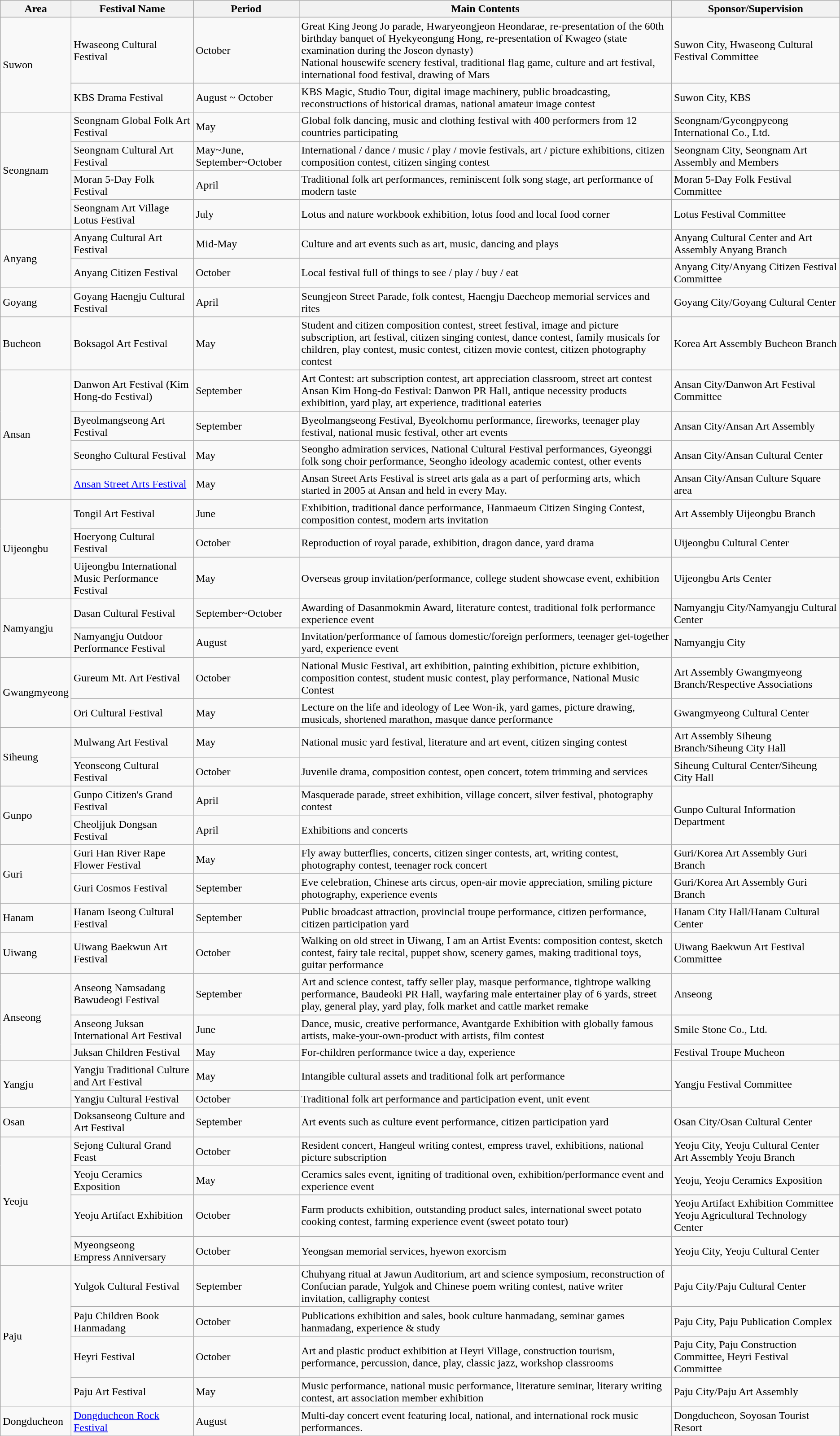<table class="wikitable">
<tr>
<th>Area</th>
<th>Festival Name</th>
<th>Period</th>
<th>Main Contents</th>
<th>Sponsor/Supervision</th>
</tr>
<tr>
<td rowspan="2">Suwon</td>
<td>Hwaseong Cultural Festival</td>
<td>October</td>
<td>Great King Jeong Jo parade, Hwaryeongjeon Heondarae, re-presentation of the 60th birthday banquet of Hyekyeongung Hong, re-presentation of Kwageo (state examination during the Joseon dynasty)<br>National housewife scenery festival, traditional flag game, culture and art festival, international food festival, drawing of Mars</td>
<td>Suwon City, Hwaseong Cultural Festival Committee</td>
</tr>
<tr>
<td>KBS Drama Festival</td>
<td>August ~ October</td>
<td>KBS Magic, Studio Tour, digital image machinery, public broadcasting, reconstructions of historical dramas, national amateur image contest</td>
<td>Suwon City, KBS</td>
</tr>
<tr>
<td rowspan="4">Seongnam</td>
<td>Seongnam Global Folk Art Festival</td>
<td>May</td>
<td>Global folk dancing, music and clothing festival with 400 performers from 12 countries participating</td>
<td>Seongnam/Gyeongpyeong International Co., Ltd.</td>
</tr>
<tr>
<td>Seongnam Cultural Art Festival</td>
<td>May~June, September~October</td>
<td>International / dance / music / play / movie festivals, art / picture exhibitions, citizen composition contest, citizen singing contest</td>
<td>Seongnam City, Seongnam Art Assembly and Members</td>
</tr>
<tr>
<td>Moran 5-Day Folk Festival</td>
<td>April</td>
<td>Traditional folk art performances, reminiscent folk song stage, art performance of modern taste</td>
<td>Moran 5-Day Folk Festival Committee</td>
</tr>
<tr>
<td>Seongnam Art Village Lotus Festival</td>
<td>July</td>
<td>Lotus and nature workbook exhibition, lotus food and local food corner</td>
<td>Lotus Festival Committee</td>
</tr>
<tr>
<td rowspan="2">Anyang</td>
<td>Anyang Cultural Art Festival</td>
<td>Mid-May</td>
<td>Culture and art events such as art, music, dancing and plays</td>
<td>Anyang Cultural Center and Art Assembly Anyang Branch</td>
</tr>
<tr>
<td>Anyang Citizen Festival</td>
<td>October</td>
<td>Local festival full of things to see / play / buy / eat</td>
<td>Anyang City/Anyang Citizen Festival Committee</td>
</tr>
<tr>
<td>Goyang</td>
<td>Goyang Haengju Cultural Festival</td>
<td>April</td>
<td>Seungjeon Street Parade, folk contest, Haengju Daecheop memorial services and rites</td>
<td>Goyang City/Goyang Cultural Center</td>
</tr>
<tr>
<td>Bucheon</td>
<td>Boksagol Art Festival</td>
<td>May</td>
<td>Student and citizen composition contest, street festival, image and picture subscription, art festival, citizen singing contest, dance contest, family musicals for children, play contest, music contest, citizen movie contest, citizen photography contest</td>
<td>Korea Art Assembly Bucheon Branch</td>
</tr>
<tr>
<td rowspan="4">Ansan</td>
<td>Danwon Art Festival (Kim Hong-do Festival)</td>
<td>September</td>
<td>Art Contest: art subscription contest, art appreciation classroom, street art contest<br>Ansan Kim Hong-do Festival: Danwon PR Hall, antique necessity products exhibition, yard play, art experience, traditional eateries</td>
<td>Ansan City/Danwon Art Festival Committee</td>
</tr>
<tr>
<td>Byeolmangseong Art Festival</td>
<td>September</td>
<td>Byeolmangseong Festival, Byeolchomu performance, fireworks, teenager play festival, national music festival, other art events</td>
<td>Ansan City/Ansan Art Assembly</td>
</tr>
<tr>
<td>Seongho Cultural Festival</td>
<td>May</td>
<td>Seongho admiration services, National Cultural Festival performances, Gyeonggi folk song choir performance, Seongho ideology academic contest, other events</td>
<td>Ansan City/Ansan Cultural Center</td>
</tr>
<tr>
<td><a href='#'>Ansan Street Arts Festival</a></td>
<td>May</td>
<td>Ansan Street Arts Festival is street arts gala as a part of performing arts, which started in 2005 at Ansan and held in every May.</td>
<td>Ansan City/Ansan Culture Square area</td>
</tr>
<tr>
<td rowspan="3">Uijeongbu</td>
<td>Tongil Art Festival</td>
<td>June</td>
<td>Exhibition, traditional dance performance, Hanmaeum Citizen Singing Contest, composition contest, modern arts invitation</td>
<td>Art Assembly Uijeongbu Branch</td>
</tr>
<tr>
<td>Hoeryong Cultural Festival</td>
<td>October</td>
<td>Reproduction of royal parade, exhibition, dragon dance, yard drama</td>
<td>Uijeongbu Cultural Center</td>
</tr>
<tr>
<td>Uijeongbu International Music Performance Festival</td>
<td>May</td>
<td>Overseas group invitation/performance, college student showcase event, exhibition</td>
<td>Uijeongbu Arts Center</td>
</tr>
<tr>
<td rowspan="2">Namyangju</td>
<td>Dasan Cultural Festival</td>
<td>September~October</td>
<td>Awarding of Dasanmokmin Award, literature contest, traditional folk performance experience event</td>
<td>Namyangju City/Namyangju Cultural Center</td>
</tr>
<tr>
<td>Namyangju Outdoor Performance Festival</td>
<td>August</td>
<td>Invitation/performance of famous domestic/foreign performers, teenager get-together yard, experience event</td>
<td>Namyangju City</td>
</tr>
<tr>
<td rowspan="2">Gwangmyeong</td>
<td>Gureum Mt. Art Festival</td>
<td>October</td>
<td>National Music Festival, art exhibition, painting exhibition, picture exhibition, composition contest, student music contest, play performance, National Music Contest</td>
<td>Art Assembly Gwangmyeong Branch/Respective Associations</td>
</tr>
<tr>
<td>Ori Cultural Festival</td>
<td>May</td>
<td>Lecture on the life and ideology of Lee Won-ik, yard games, picture drawing, musicals, shortened marathon, masque dance performance</td>
<td>Gwangmyeong Cultural Center</td>
</tr>
<tr>
<td rowspan="2">Siheung</td>
<td>Mulwang Art Festival</td>
<td>May</td>
<td>National music yard festival, literature and art event, citizen singing contest</td>
<td>Art Assembly Siheung Branch/Siheung City Hall</td>
</tr>
<tr>
<td>Yeonseong Cultural Festival</td>
<td>October</td>
<td>Juvenile drama, composition contest, open concert, totem trimming and services</td>
<td>Siheung Cultural Center/Siheung City Hall</td>
</tr>
<tr>
<td rowspan="2">Gunpo</td>
<td>Gunpo Citizen's Grand Festival</td>
<td>April</td>
<td>Masquerade parade, street exhibition, village concert, silver festival, photography contest</td>
<td rowspan="2">Gunpo Cultural Information Department</td>
</tr>
<tr>
<td>Cheoljjuk Dongsan Festival</td>
<td>April</td>
<td>Exhibitions and concerts</td>
</tr>
<tr>
<td rowspan="2">Guri</td>
<td>Guri Han River Rape Flower Festival</td>
<td>May</td>
<td>Fly away butterflies, concerts, citizen singer contests, art, writing contest, photography contest, teenager rock concert</td>
<td>Guri/Korea Art Assembly Guri Branch</td>
</tr>
<tr>
<td>Guri Cosmos Festival</td>
<td>September</td>
<td>Eve celebration, Chinese arts circus, open-air movie appreciation, smiling picture photography, experience events</td>
<td>Guri/Korea Art Assembly Guri Branch</td>
</tr>
<tr>
<td>Hanam</td>
<td>Hanam Iseong Cultural Festival</td>
<td>September</td>
<td>Public broadcast attraction, provincial troupe performance, citizen performance, citizen participation yard</td>
<td>Hanam City Hall/Hanam Cultural Center</td>
</tr>
<tr>
<td>Uiwang</td>
<td>Uiwang Baekwun Art Festival</td>
<td>October</td>
<td>Walking on old street in Uiwang, I am an Artist Events: composition contest, sketch contest, fairy tale recital, puppet show, scenery games, making traditional toys, guitar performance</td>
<td>Uiwang Baekwun Art Festival Committee</td>
</tr>
<tr>
<td rowspan="3">Anseong</td>
<td>Anseong Namsadang Bawudeogi Festival</td>
<td>September</td>
<td>Art and science contest, taffy seller play, masque performance, tightrope walking performance, Baudeoki PR Hall, wayfaring male entertainer play of 6 yards, street play, general play, yard play, folk market and cattle market remake</td>
<td>Anseong</td>
</tr>
<tr>
<td>Anseong Juksan International Art Festival</td>
<td>June</td>
<td>Dance, music, creative performance, Avantgarde Exhibition with globally famous artists, make-your-own-product with artists, film contest</td>
<td>Smile Stone Co., Ltd.</td>
</tr>
<tr>
<td>Juksan Children Festival</td>
<td>May</td>
<td>For-children performance twice a day, experience</td>
<td>Festival Troupe Mucheon</td>
</tr>
<tr>
<td rowspan="2">Yangju</td>
<td>Yangju Traditional Culture and Art Festival</td>
<td>May</td>
<td>Intangible cultural assets and traditional folk art performance</td>
<td rowspan="2">Yangju Festival Committee</td>
</tr>
<tr>
<td>Yangju Cultural Festival</td>
<td>October</td>
<td>Traditional folk art performance and participation event, unit event</td>
</tr>
<tr>
<td>Osan</td>
<td>Doksanseong Culture and Art Festival</td>
<td>September</td>
<td>Art events such as culture event performance, citizen participation yard</td>
<td>Osan City/Osan Cultural Center</td>
</tr>
<tr>
<td rowspan="4">Yeoju</td>
<td>Sejong Cultural Grand Feast</td>
<td>October</td>
<td>Resident concert, Hangeul writing contest, empress travel, exhibitions, national picture subscription</td>
<td>Yeoju City, Yeoju Cultural Center<br>Art Assembly Yeoju Branch</td>
</tr>
<tr>
<td>Yeoju Ceramics Exposition</td>
<td>May</td>
<td>Ceramics sales event, igniting of traditional oven, exhibition/performance event and experience event</td>
<td>Yeoju, Yeoju Ceramics Exposition</td>
</tr>
<tr>
<td>Yeoju Artifact Exhibition</td>
<td>October</td>
<td>Farm products exhibition, outstanding product sales, international sweet potato cooking contest, farming experience event (sweet potato tour)</td>
<td>Yeoju Artifact Exhibition Committee<br>Yeoju Agricultural Technology Center</td>
</tr>
<tr>
<td>Myeongseong<br>Empress Anniversary</td>
<td>October</td>
<td>Yeongsan memorial services, hyewon exorcism</td>
<td>Yeoju City, Yeoju Cultural Center</td>
</tr>
<tr>
<td rowspan="4">Paju</td>
<td>Yulgok Cultural Festival</td>
<td>September</td>
<td>Chuhyang ritual at Jawun Auditorium, art and science symposium, reconstruction of Confucian parade, Yulgok and Chinese poem writing contest, native writer invitation, calligraphy contest</td>
<td>Paju City/Paju Cultural Center</td>
</tr>
<tr>
<td>Paju Children Book Hanmadang</td>
<td>October</td>
<td>Publications exhibition and sales, book culture hanmadang, seminar games hanmadang, experience & study</td>
<td>Paju City, Paju Publication Complex</td>
</tr>
<tr>
<td>Heyri Festival</td>
<td>October</td>
<td>Art and plastic product exhibition at Heyri Village, construction tourism, performance, percussion, dance, play, classic jazz, workshop classrooms</td>
<td>Paju City, Paju Construction Committee, Heyri Festival Committee</td>
</tr>
<tr>
<td>Paju Art Festival</td>
<td>May</td>
<td>Music performance, national music performance, literature seminar, literary writing contest, art association member exhibition</td>
<td>Paju City/Paju Art Assembly</td>
</tr>
<tr>
<td>Dongducheon</td>
<td><a href='#'>Dongducheon Rock Festival</a></td>
<td>August</td>
<td>Multi-day concert event featuring local, national, and international rock music performances.</td>
<td>Dongducheon, Soyosan Tourist Resort</td>
</tr>
</table>
